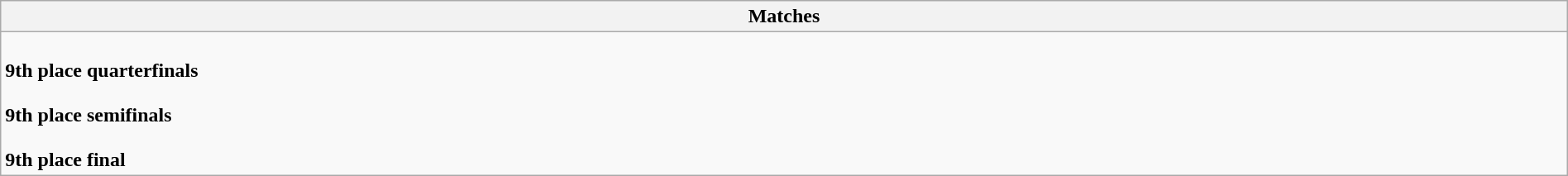<table class="wikitable collapsible collapsed" style="width:100%;">
<tr>
<th>Matches</th>
</tr>
<tr>
<td><br><strong>9th place quarterfinals</strong><br>


<br><strong>9th place semifinals</strong><br>
<br><strong>9th place final</strong><br></td>
</tr>
</table>
